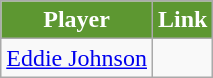<table class=wikitable>
<tr>
<th style="background:#5d9731; color:white; text-align:center;">Player</th>
<th style="background:#5d9731; color:white; text-align:center;">Link</th>
</tr>
<tr>
<td> <a href='#'>Eddie Johnson</a></td>
<td> </td>
</tr>
</table>
